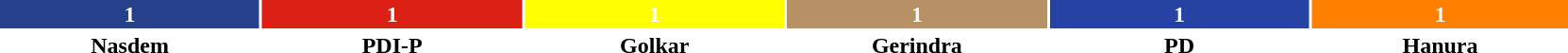<table style="width:88%; text-align:center;">
<tr style="color:white;">
<td style="background:#27408B; width:16.7%;"><strong>1</strong></td>
<td style="background:#DB2016; width:16.7%;"><strong>1</strong></td>
<td style="background:#FFFF00; width:16.7%;"><strong>1</strong></td>
<td style="background:#B79164; width:16.7%;"><strong>1</strong></td>
<td style="background:#2643A3; width:16.7%;"><strong>1</strong></td>
<td style="background:#FF7F00; width:16.7%;"><strong>1</strong></td>
</tr>
<tr>
<td><span><strong>Nasdem</strong></span></td>
<td><span><strong>PDI-P</strong></span></td>
<td><span><strong>Golkar</strong></span></td>
<td><span><strong>Gerindra</strong></span></td>
<td><span><strong>PD</strong></span></td>
<td><span><strong>Hanura</strong></span></td>
</tr>
</table>
